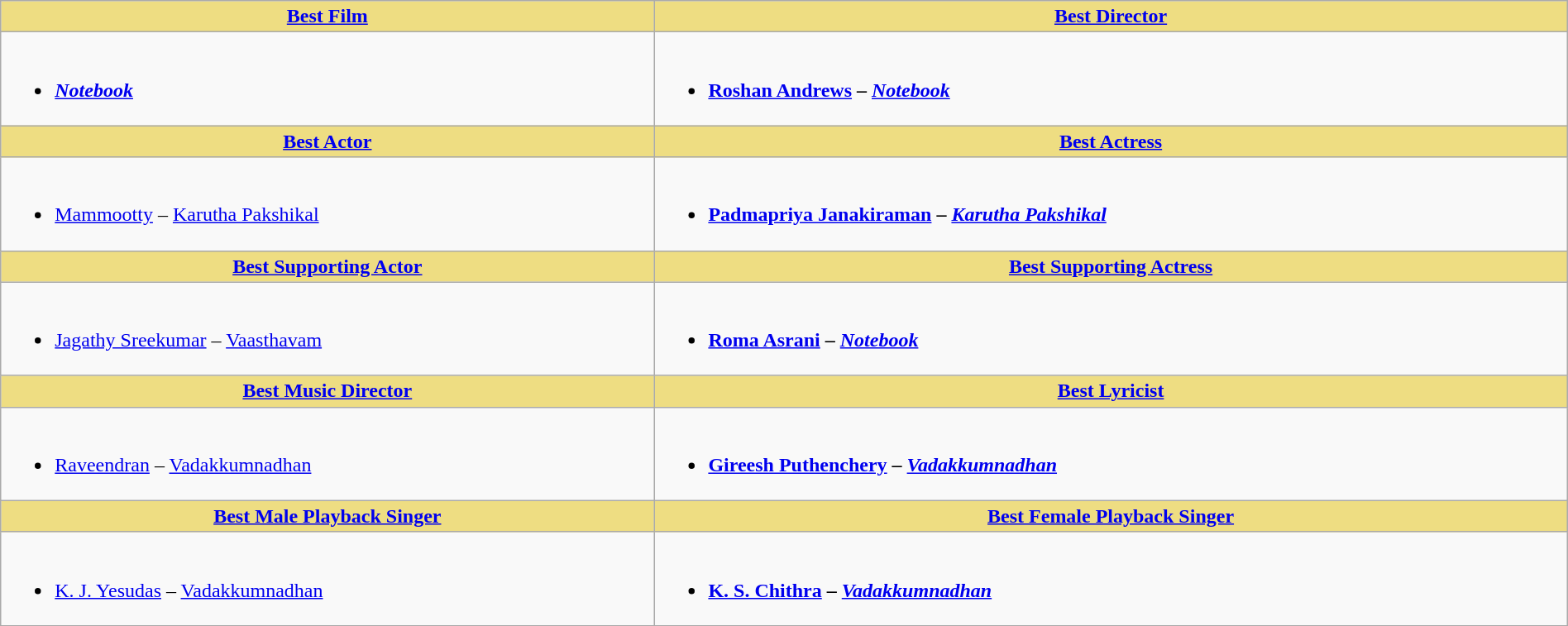<table class="wikitable" width =100%|>
<tr>
<th ! style="background:#eedd82; text-align:center;"><a href='#'>Best Film</a></th>
<th ! style="background:#eedd82; text-align:center;"><a href='#'>Best Director</a></th>
</tr>
<tr>
<td valign="top"><br><ul><li><strong><em><a href='#'>Notebook</a></em></strong></li></ul></td>
<td valign="top"><br><ul><li><strong><a href='#'>Roshan Andrews</a> – <em><a href='#'>Notebook</a><strong><em></li></ul></td>
</tr>
<tr>
<th ! style="background:#eedd82; text-align:center;"><a href='#'>Best Actor</a></th>
<th ! style="background:#eedd82; text-align:center;"><a href='#'>Best Actress</a></th>
</tr>
<tr>
<td><br><ul><li></strong><a href='#'>Mammootty</a> – </em><a href='#'>Karutha Pakshikal</a></em></strong></li></ul></td>
<td><br><ul><li><strong><a href='#'>Padmapriya Janakiraman</a> – <em><a href='#'>Karutha Pakshikal</a><strong><em></li></ul></td>
</tr>
<tr>
<th ! style="background:#eedd82; text-align:center;"><a href='#'>Best Supporting Actor</a></th>
<th ! style="background:#eedd82; text-align:center;"><a href='#'>Best Supporting Actress</a></th>
</tr>
<tr>
<td><br><ul><li></strong><a href='#'>Jagathy Sreekumar</a> – </em><a href='#'>Vaasthavam</a></em></strong></li></ul></td>
<td><br><ul><li><strong><a href='#'>Roma Asrani</a> – <em><a href='#'>Notebook</a><strong><em></li></ul></td>
</tr>
<tr>
<th ! style="background:#eedd82; text-align:center;"><a href='#'>Best Music Director</a></th>
<th ! style="background:#eedd82; text-align:center;"><a href='#'>Best Lyricist</a></th>
</tr>
<tr>
<td><br><ul><li></strong><a href='#'>Raveendran</a> – </em><a href='#'>Vadakkumnadhan</a></em></strong></li></ul></td>
<td><br><ul><li><strong><a href='#'>Gireesh Puthenchery</a> – <em><a href='#'>Vadakkumnadhan</a><strong><em></li></ul></td>
</tr>
<tr>
<th ! style="background:#eedd82; text-align:center;"><a href='#'>Best Male Playback Singer</a></th>
<th ! style="background:#eedd82; text-align:center;"><a href='#'>Best Female Playback Singer</a></th>
</tr>
<tr>
<td><br><ul><li></strong><a href='#'>K. J. Yesudas</a> – </em><a href='#'>Vadakkumnadhan</a></em></strong></li></ul></td>
<td><br><ul><li><strong><a href='#'>K. S. Chithra</a> – <em><a href='#'>Vadakkumnadhan</a><strong><em></li></ul></td>
</tr>
</table>
